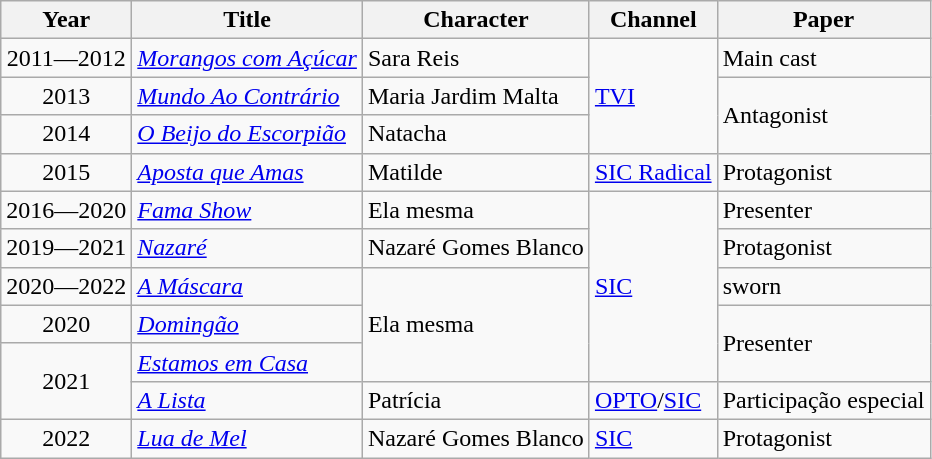<table class="wikitable">
<tr>
<th>Year</th>
<th>Title</th>
<th>Character</th>
<th>Channel</th>
<th>Paper</th>
</tr>
<tr>
<td style="text-align:center;">2011—2012</td>
<td><em><a href='#'>Morangos com Açúcar</a></em></td>
<td>Sara Reis</td>
<td rowspan="3"><a href='#'>TVI</a></td>
<td>Main cast</td>
</tr>
<tr>
<td style="text-align:center;">2013</td>
<td><em><a href='#'>Mundo Ao Contrário</a></em></td>
<td>Maria Jardim Malta</td>
<td rowspan="2">Antagonist</td>
</tr>
<tr>
<td style="text-align:center;">2014</td>
<td><em><a href='#'>O Beijo do Escorpião</a></em></td>
<td>Natacha</td>
</tr>
<tr>
<td style="text-align:center;">2015</td>
<td><em><a href='#'>Aposta que Amas</a></em></td>
<td>Matilde</td>
<td><a href='#'>SIC Radical</a></td>
<td>Protagonist</td>
</tr>
<tr>
<td style="text-align:center;">2016—2020</td>
<td><em><a href='#'>Fama Show</a></em></td>
<td>Ela mesma</td>
<td rowspan="5"><a href='#'>SIC</a></td>
<td>Presenter</td>
</tr>
<tr>
<td style="text-align:center;">2019—2021</td>
<td><em><a href='#'>Nazaré</a></em></td>
<td>Nazaré Gomes Blanco</td>
<td>Protagonist</td>
</tr>
<tr>
<td style="text-align:center;">2020—2022</td>
<td><em><a href='#'>A Máscara</a></em></td>
<td rowspan="3">Ela mesma</td>
<td>sworn</td>
</tr>
<tr>
<td style="text-align:center;">2020</td>
<td><em><a href='#'>Domingão</a></em></td>
<td rowspan="2">Presenter</td>
</tr>
<tr>
<td rowspan="2" style="text-align:center;">2021</td>
<td><em><a href='#'>Estamos em Casa</a></em></td>
</tr>
<tr>
<td><em><a href='#'>A Lista</a></em></td>
<td>Patrícia</td>
<td><a href='#'>OPTO</a>/<a href='#'>SIC</a></td>
<td>Participação especial</td>
</tr>
<tr>
<td style="text-align:center;">2022</td>
<td><em><a href='#'>Lua de Mel</a></em></td>
<td>Nazaré Gomes Blanco</td>
<td><a href='#'>SIC</a></td>
<td>Protagonist</td>
</tr>
</table>
